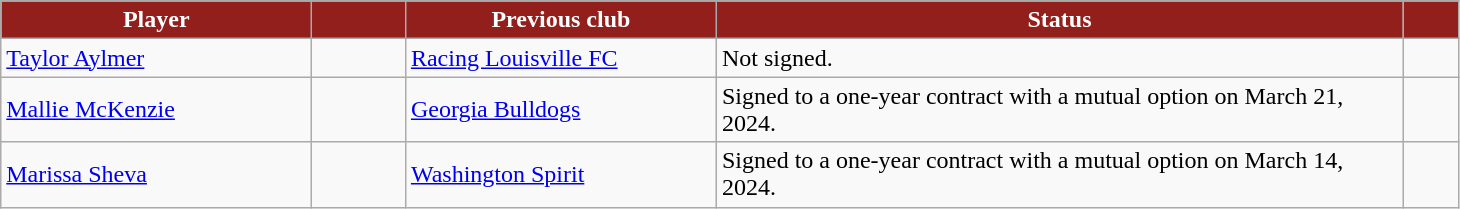<table class="wikitable sortable">
<tr>
<th style="background:#921f1c; color:#fff; width:200px;" scope="col">Player</th>
<th style="background:#921f1c; color:#fff; width:55px;" scope="col"></th>
<th style="background:#921f1c; color:#fff; width:200px;" scope="col">Previous club</th>
<th style="background:#921f1c; color:#fff; width:450px;" scope="col">Status</th>
<th style="background:#921f1c; color:#fff; width:30px;" scope="col"></th>
</tr>
<tr>
<td> <a href='#'>Taylor Aylmer</a></td>
<td align="center"></td>
<td> <a href='#'>Racing Louisville FC</a></td>
<td>Not signed.</td>
<td></td>
</tr>
<tr>
<td> <a href='#'>Mallie McKenzie</a></td>
<td></td>
<td> <a href='#'>Georgia Bulldogs</a></td>
<td>Signed to a one-year contract with a mutual option on March 21, 2024.</td>
<td></td>
</tr>
<tr>
<td> <a href='#'>Marissa Sheva</a></td>
<td></td>
<td> <a href='#'>Washington Spirit</a></td>
<td>Signed to a one-year contract with a mutual option on March 14, 2024.</td>
<td></td>
</tr>
</table>
